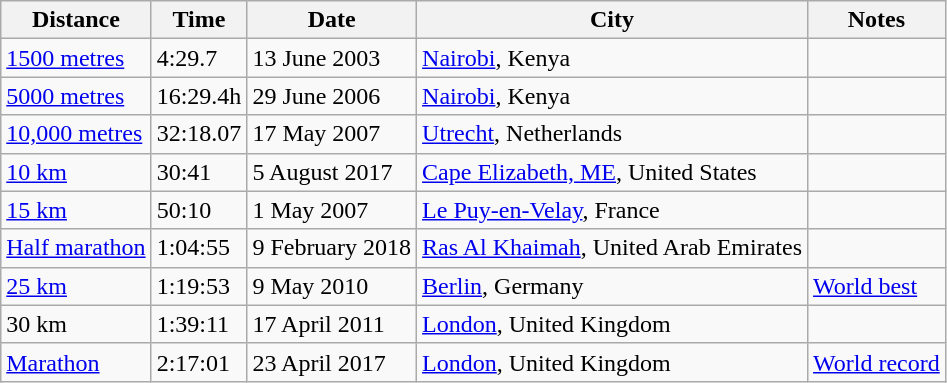<table class="wikitable">
<tr>
<th>Distance</th>
<th>Time</th>
<th>Date</th>
<th>City</th>
<th>Notes</th>
</tr>
<tr>
<td><a href='#'>1500 metres</a></td>
<td>4:29.7</td>
<td>13 June 2003</td>
<td><a href='#'>Nairobi</a>, Kenya</td>
<td></td>
</tr>
<tr>
<td><a href='#'>5000 metres</a></td>
<td>16:29.4h</td>
<td>29 June 2006</td>
<td><a href='#'>Nairobi</a>, Kenya</td>
<td></td>
</tr>
<tr>
<td><a href='#'>10,000 metres</a></td>
<td>32:18.07</td>
<td>17 May 2007</td>
<td><a href='#'>Utrecht</a>, Netherlands</td>
<td></td>
</tr>
<tr>
<td><a href='#'>10 km</a></td>
<td>30:41</td>
<td>5 August 2017</td>
<td><a href='#'>Cape Elizabeth, ME</a>, United States</td>
<td></td>
</tr>
<tr>
<td><a href='#'>15 km</a></td>
<td>50:10</td>
<td>1 May 2007</td>
<td><a href='#'>Le Puy-en-Velay</a>, France</td>
<td></td>
</tr>
<tr>
<td><a href='#'>Half marathon</a></td>
<td>1:04:55</td>
<td>9 February 2018</td>
<td><a href='#'>Ras Al Khaimah</a>, United Arab Emirates</td>
<td></td>
</tr>
<tr>
<td><a href='#'>25 km</a></td>
<td>1:19:53</td>
<td>9 May 2010</td>
<td><a href='#'>Berlin</a>, Germany</td>
<td><a href='#'>World best</a></td>
</tr>
<tr>
<td>30 km</td>
<td>1:39:11</td>
<td>17 April 2011</td>
<td><a href='#'>London</a>, United Kingdom</td>
<td></td>
</tr>
<tr>
<td><a href='#'>Marathon</a></td>
<td>2:17:01</td>
<td>23 April 2017</td>
<td><a href='#'>London</a>, United Kingdom</td>
<td> <a href='#'>World record</a></td>
</tr>
</table>
